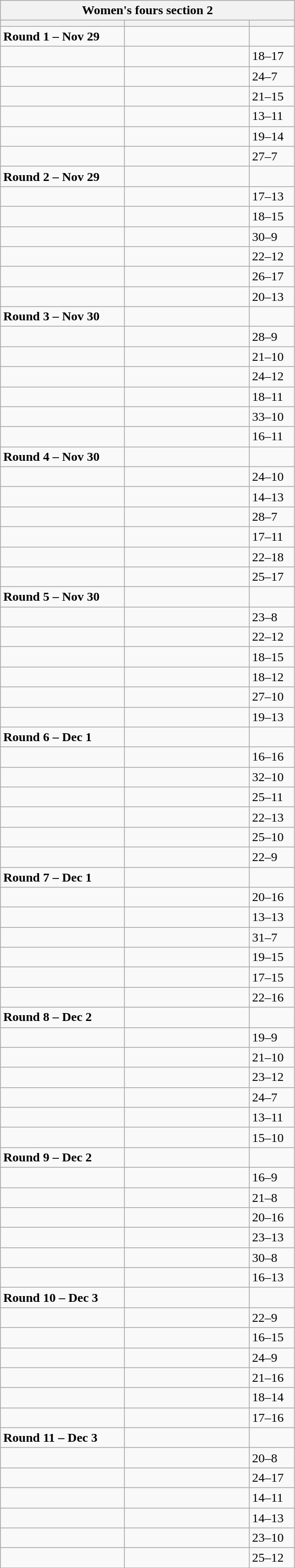<table class="wikitable">
<tr>
<th colspan="3">Women's fours section 2</th>
</tr>
<tr>
<th width=150></th>
<th width=150></th>
<th width=50></th>
</tr>
<tr>
<td><strong>Round 1 – Nov 29</strong></td>
<td></td>
<td></td>
</tr>
<tr>
<td></td>
<td></td>
<td>18–17</td>
</tr>
<tr>
<td></td>
<td></td>
<td>24–7</td>
</tr>
<tr>
<td></td>
<td></td>
<td>21–15</td>
</tr>
<tr>
<td></td>
<td></td>
<td>13–11</td>
</tr>
<tr>
<td></td>
<td></td>
<td>19–14</td>
</tr>
<tr>
<td></td>
<td></td>
<td>27–7</td>
</tr>
<tr>
<td><strong>Round 2 – Nov 29</strong></td>
<td></td>
<td></td>
</tr>
<tr>
<td></td>
<td></td>
<td>17–13</td>
</tr>
<tr>
<td></td>
<td></td>
<td>18–15</td>
</tr>
<tr>
<td></td>
<td></td>
<td>30–9</td>
</tr>
<tr>
<td></td>
<td></td>
<td>22–12</td>
</tr>
<tr>
<td></td>
<td></td>
<td>26–17</td>
</tr>
<tr>
<td></td>
<td></td>
<td>20–13</td>
</tr>
<tr>
<td><strong>Round 3 – Nov 30</strong></td>
<td></td>
<td></td>
</tr>
<tr>
<td></td>
<td></td>
<td>28–9</td>
</tr>
<tr>
<td></td>
<td></td>
<td>21–10</td>
</tr>
<tr>
<td></td>
<td></td>
<td>24–12</td>
</tr>
<tr>
<td></td>
<td></td>
<td>18–11</td>
</tr>
<tr>
<td></td>
<td></td>
<td>33–10</td>
</tr>
<tr>
<td></td>
<td></td>
<td>16–11</td>
</tr>
<tr>
<td><strong>Round 4 – Nov 30</strong></td>
<td></td>
<td></td>
</tr>
<tr>
<td></td>
<td></td>
<td>24–10</td>
</tr>
<tr>
<td></td>
<td></td>
<td>14–13</td>
</tr>
<tr>
<td></td>
<td></td>
<td>28–7</td>
</tr>
<tr>
<td></td>
<td></td>
<td>17–11</td>
</tr>
<tr>
<td></td>
<td></td>
<td>22–18</td>
</tr>
<tr>
<td></td>
<td></td>
<td>25–17</td>
</tr>
<tr>
<td><strong>Round 5 – Nov 30</strong></td>
<td></td>
<td></td>
</tr>
<tr>
<td></td>
<td></td>
<td>23–8</td>
</tr>
<tr>
<td></td>
<td></td>
<td>22–12</td>
</tr>
<tr>
<td></td>
<td></td>
<td>18–15</td>
</tr>
<tr>
<td></td>
<td></td>
<td>18–12</td>
</tr>
<tr>
<td></td>
<td></td>
<td>27–10</td>
</tr>
<tr>
<td></td>
<td></td>
<td>19–13</td>
</tr>
<tr>
<td><strong>Round 6  – Dec 1</strong></td>
<td></td>
<td></td>
</tr>
<tr>
<td></td>
<td></td>
<td>16–16</td>
</tr>
<tr>
<td></td>
<td></td>
<td>32–10</td>
</tr>
<tr>
<td></td>
<td></td>
<td>25–11</td>
</tr>
<tr>
<td></td>
<td></td>
<td>22–13</td>
</tr>
<tr>
<td></td>
<td></td>
<td>25–10</td>
</tr>
<tr>
<td></td>
<td></td>
<td>22–9</td>
</tr>
<tr>
<td><strong>Round 7 – Dec 1</strong></td>
<td></td>
<td></td>
</tr>
<tr>
<td></td>
<td></td>
<td>20–16</td>
</tr>
<tr>
<td></td>
<td></td>
<td>13–13</td>
</tr>
<tr>
<td></td>
<td></td>
<td>31–7</td>
</tr>
<tr>
<td></td>
<td></td>
<td>19–15</td>
</tr>
<tr>
<td></td>
<td></td>
<td>17–15</td>
</tr>
<tr>
<td></td>
<td></td>
<td>22–16</td>
</tr>
<tr>
<td><strong>Round 8 – Dec 2</strong></td>
<td></td>
<td></td>
</tr>
<tr>
<td></td>
<td></td>
<td>19–9</td>
</tr>
<tr>
<td></td>
<td></td>
<td>21–10</td>
</tr>
<tr>
<td></td>
<td></td>
<td>23–12</td>
</tr>
<tr>
<td></td>
<td></td>
<td>24–7</td>
</tr>
<tr>
<td></td>
<td></td>
<td>13–11</td>
</tr>
<tr>
<td></td>
<td></td>
<td>15–10</td>
</tr>
<tr>
<td><strong>Round 9 – Dec 2</strong></td>
<td></td>
<td></td>
</tr>
<tr>
<td></td>
<td></td>
<td>16–9</td>
</tr>
<tr>
<td></td>
<td></td>
<td>21–8</td>
</tr>
<tr>
<td></td>
<td></td>
<td>20–16</td>
</tr>
<tr>
<td></td>
<td></td>
<td>23–13</td>
</tr>
<tr>
<td></td>
<td></td>
<td>30–8</td>
</tr>
<tr>
<td></td>
<td></td>
<td>16–13</td>
</tr>
<tr>
<td><strong>Round 10 – Dec 3</strong></td>
<td></td>
<td></td>
</tr>
<tr>
<td></td>
<td></td>
<td>22–9</td>
</tr>
<tr>
<td></td>
<td></td>
<td>16–15</td>
</tr>
<tr>
<td></td>
<td></td>
<td>24–9</td>
</tr>
<tr>
<td></td>
<td></td>
<td>21–16</td>
</tr>
<tr>
<td></td>
<td></td>
<td>18–14</td>
</tr>
<tr>
<td></td>
<td></td>
<td>17–16</td>
</tr>
<tr>
<td><strong>Round 11 – Dec 3</strong></td>
<td></td>
<td></td>
</tr>
<tr>
<td></td>
<td></td>
<td>20–8</td>
</tr>
<tr>
<td></td>
<td></td>
<td>24–17</td>
</tr>
<tr>
<td></td>
<td></td>
<td>14–11</td>
</tr>
<tr>
<td></td>
<td></td>
<td>14–13</td>
</tr>
<tr>
<td></td>
<td></td>
<td>23–10</td>
</tr>
<tr>
<td></td>
<td></td>
<td>25–12</td>
</tr>
<tr>
</tr>
</table>
